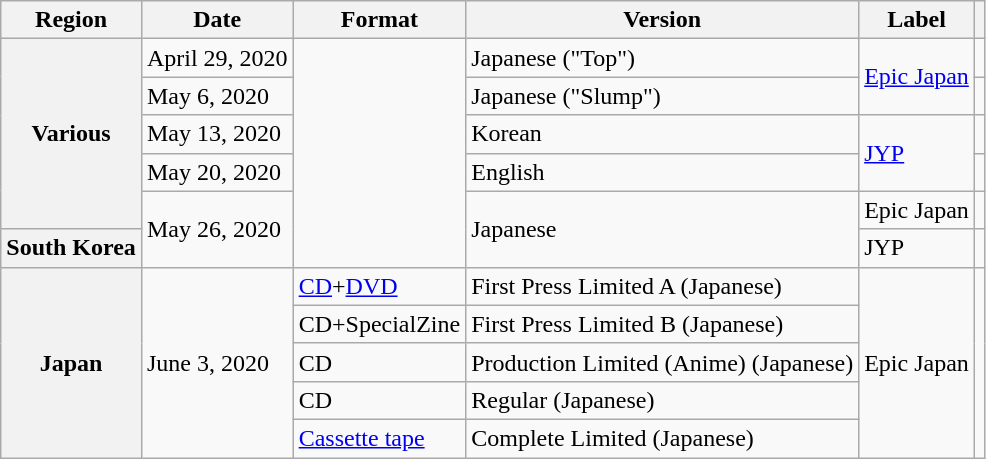<table class="wikitable plainrowheaders">
<tr>
<th scope="col">Region</th>
<th scope="col">Date</th>
<th scope="col">Format</th>
<th scope="col">Version</th>
<th scope="col">Label</th>
<th scope="col"></th>
</tr>
<tr>
<th scope="row" rowspan=5>Various</th>
<td>April 29, 2020</td>
<td rowspan=6></td>
<td>Japanese ("Top")</td>
<td rowspan=2><a href='#'>Epic Japan</a></td>
<td style="text-align:center"></td>
</tr>
<tr>
<td>May 6, 2020</td>
<td>Japanese ("Slump")</td>
<td style="text-align:center"></td>
</tr>
<tr>
<td>May 13, 2020</td>
<td>Korean</td>
<td rowspan=2><a href='#'>JYP</a></td>
<td style="text-align:center"></td>
</tr>
<tr>
<td>May 20, 2020</td>
<td>English</td>
<td style="text-align:center"></td>
</tr>
<tr>
<td rowspan=2>May 26, 2020</td>
<td rowspan=2>Japanese</td>
<td>Epic Japan</td>
<td style="text-align:center"></td>
</tr>
<tr>
<th scope="row">South Korea</th>
<td>JYP</td>
<td style="text-align:center"></td>
</tr>
<tr>
<th scope="row" rowspan=5>Japan</th>
<td rowspan=5>June 3, 2020</td>
<td><a href='#'>CD</a>+<a href='#'>DVD</a></td>
<td>First Press Limited A (Japanese)</td>
<td rowspan=5>Epic Japan</td>
<td rowspan=5 style="text-align:center"></td>
</tr>
<tr>
<td>CD+SpecialZine</td>
<td>First Press Limited B (Japanese)</td>
</tr>
<tr>
<td>CD</td>
<td>Production Limited (Anime) (Japanese)</td>
</tr>
<tr>
<td>CD</td>
<td>Regular (Japanese)</td>
</tr>
<tr>
<td><a href='#'>Cassette tape</a></td>
<td>Complete Limited (Japanese)</td>
</tr>
</table>
